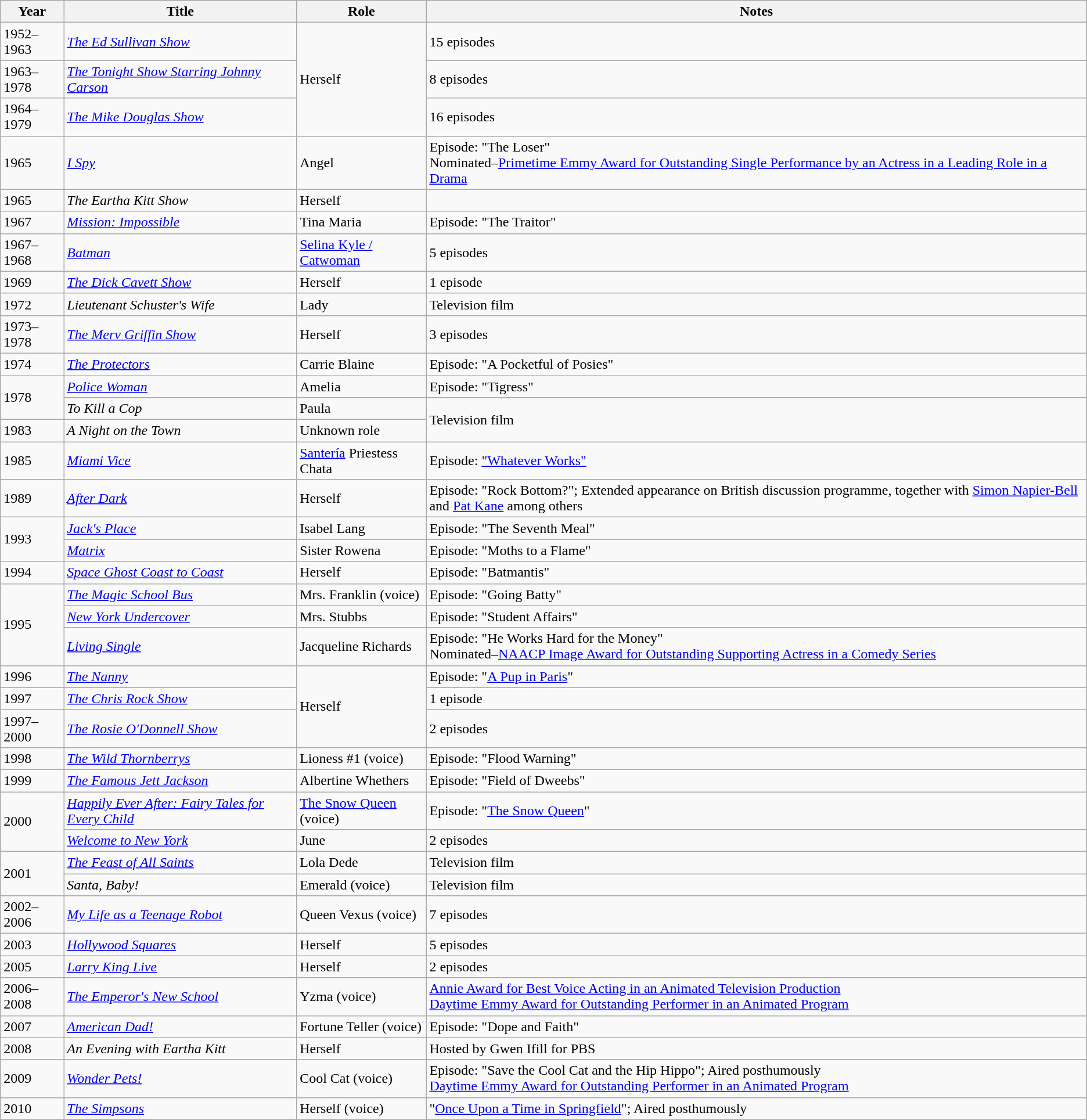<table class="wikitable sortable">
<tr>
<th>Year</th>
<th>Title</th>
<th>Role</th>
<th>Notes</th>
</tr>
<tr>
<td>1952–1963</td>
<td><em><a href='#'>The Ed Sullivan Show</a></em></td>
<td rowspan="3">Herself</td>
<td>15 episodes</td>
</tr>
<tr>
<td>1963–1978</td>
<td><em><a href='#'>The Tonight Show Starring Johnny Carson</a></em></td>
<td>8 episodes</td>
</tr>
<tr>
<td>1964–1979</td>
<td><em><a href='#'>The Mike Douglas Show</a></em></td>
<td>16 episodes</td>
</tr>
<tr>
<td>1965</td>
<td><em><a href='#'>I Spy</a></em></td>
<td>Angel</td>
<td>Episode: "The Loser" <br> Nominated–<a href='#'>Primetime Emmy Award for Outstanding Single Performance by an Actress in a Leading Role in a Drama</a></td>
</tr>
<tr>
<td>1965</td>
<td><em>The Eartha Kitt Show</em></td>
<td>Herself</td>
<td></td>
</tr>
<tr>
<td>1967</td>
<td><em><a href='#'>Mission: Impossible</a></em></td>
<td>Tina Maria</td>
<td>Episode: "The Traitor"</td>
</tr>
<tr>
<td>1967–1968</td>
<td><em><a href='#'>Batman</a></em></td>
<td><a href='#'>Selina Kyle / Catwoman</a></td>
<td>5 episodes</td>
</tr>
<tr>
<td>1969</td>
<td><em><a href='#'>The Dick Cavett Show</a></em></td>
<td>Herself</td>
<td>1 episode</td>
</tr>
<tr>
<td>1972</td>
<td><em>Lieutenant Schuster's Wife</em></td>
<td>Lady</td>
<td>Television film</td>
</tr>
<tr>
<td>1973–1978</td>
<td><em><a href='#'>The Merv Griffin Show</a></em></td>
<td>Herself</td>
<td>3 episodes</td>
</tr>
<tr>
<td>1974</td>
<td><em><a href='#'>The Protectors</a></em></td>
<td>Carrie Blaine</td>
<td>Episode: "A Pocketful of Posies"</td>
</tr>
<tr>
<td rowspan="2">1978</td>
<td><em><a href='#'>Police Woman</a></em></td>
<td>Amelia</td>
<td>Episode: "Tigress"</td>
</tr>
<tr>
<td><em>To Kill a Cop</em></td>
<td>Paula</td>
<td rowspan="2">Television film</td>
</tr>
<tr>
<td>1983</td>
<td><em>A Night on the Town</em></td>
<td>Unknown role</td>
</tr>
<tr>
<td>1985</td>
<td><em><a href='#'>Miami Vice</a></em></td>
<td><a href='#'>Santería</a> Priestess Chata</td>
<td>Episode: <a href='#'>"Whatever Works"</a></td>
</tr>
<tr>
<td>1989</td>
<td><em><a href='#'>After Dark</a></em></td>
<td>Herself</td>
<td>Episode: "Rock Bottom?"; Extended appearance on British discussion programme, together with <a href='#'>Simon Napier-Bell</a> and <a href='#'>Pat Kane</a> among others</td>
</tr>
<tr>
<td rowspan="2">1993</td>
<td><em><a href='#'>Jack's Place</a></em></td>
<td>Isabel Lang</td>
<td>Episode: "The Seventh Meal"</td>
</tr>
<tr>
<td><em><a href='#'>Matrix</a></em></td>
<td>Sister Rowena</td>
<td>Episode: "Moths to a Flame"</td>
</tr>
<tr>
<td>1994</td>
<td><em><a href='#'>Space Ghost Coast to Coast</a></em></td>
<td>Herself</td>
<td>Episode: "Batmantis"</td>
</tr>
<tr>
<td rowspan="3">1995</td>
<td><em><a href='#'>The Magic School Bus</a></em></td>
<td>Mrs. Franklin (voice)</td>
<td>Episode: "Going Batty"</td>
</tr>
<tr>
<td><em><a href='#'>New York Undercover</a></em></td>
<td>Mrs. Stubbs</td>
<td>Episode: "Student Affairs"</td>
</tr>
<tr>
<td><em><a href='#'>Living Single</a></em></td>
<td>Jacqueline Richards</td>
<td>Episode: "He Works Hard for the Money" <br> Nominated–<a href='#'>NAACP Image Award for Outstanding Supporting Actress in a Comedy Series</a></td>
</tr>
<tr>
<td>1996</td>
<td><em><a href='#'>The Nanny</a></em></td>
<td rowspan="3">Herself</td>
<td>Episode: "<a href='#'>A Pup in Paris</a>"</td>
</tr>
<tr>
<td>1997</td>
<td><em><a href='#'>The Chris Rock Show</a></em></td>
<td>1 episode</td>
</tr>
<tr>
<td>1997–2000</td>
<td><em><a href='#'>The Rosie O'Donnell Show</a></em></td>
<td>2 episodes</td>
</tr>
<tr>
<td>1998</td>
<td><em><a href='#'>The Wild Thornberrys</a></em></td>
<td>Lioness #1 (voice)</td>
<td>Episode: "Flood Warning"</td>
</tr>
<tr>
<td>1999</td>
<td><em><a href='#'>The Famous Jett Jackson</a></em></td>
<td>Albertine Whethers</td>
<td>Episode: "Field of Dweebs"</td>
</tr>
<tr>
<td rowspan="2">2000</td>
<td><em><a href='#'>Happily Ever After: Fairy Tales for Every Child</a></em></td>
<td><a href='#'>The Snow Queen</a> (voice)</td>
<td>Episode: "<a href='#'>The Snow Queen</a>"</td>
</tr>
<tr>
<td><em><a href='#'>Welcome to New York</a></em></td>
<td>June</td>
<td>2 episodes</td>
</tr>
<tr>
<td rowspan="2">2001</td>
<td><em><a href='#'>The Feast of All Saints</a></em></td>
<td>Lola Dede</td>
<td>Television film</td>
</tr>
<tr>
<td><em>Santa, Baby!</em></td>
<td>Emerald (voice)</td>
<td>Television film</td>
</tr>
<tr>
<td>2002–2006</td>
<td><em><a href='#'>My Life as a Teenage Robot</a></em></td>
<td>Queen Vexus (voice)</td>
<td>7 episodes</td>
</tr>
<tr>
<td>2003</td>
<td><em><a href='#'>Hollywood Squares</a></em></td>
<td>Herself</td>
<td>5 episodes</td>
</tr>
<tr>
<td>2005</td>
<td><em><a href='#'>Larry King Live</a></em></td>
<td>Herself</td>
<td>2 episodes</td>
</tr>
<tr>
<td>2006–2008</td>
<td><em><a href='#'>The Emperor's New School</a></em></td>
<td>Yzma (voice)</td>
<td><a href='#'>Annie Award for Best Voice Acting in an Animated Television Production</a>  <br> <a href='#'>Daytime Emmy Award for Outstanding Performer in an Animated Program</a> </td>
</tr>
<tr>
<td>2007</td>
<td><em><a href='#'>American Dad!</a></em></td>
<td>Fortune Teller (voice)</td>
<td>Episode: "Dope and Faith"</td>
</tr>
<tr>
<td>2008</td>
<td><em>An Evening with Eartha Kitt</em></td>
<td>Herself</td>
<td>Hosted by Gwen Ifill for PBS</td>
</tr>
<tr>
<td>2009</td>
<td><em><a href='#'>Wonder Pets!</a></em></td>
<td>Cool Cat (voice)</td>
<td>Episode: "Save the Cool Cat and the Hip Hippo"; Aired posthumously <br><a href='#'>Daytime Emmy Award for Outstanding Performer in an Animated Program</a></td>
</tr>
<tr>
<td>2010</td>
<td><em><a href='#'>The Simpsons</a></em></td>
<td>Herself (voice)</td>
<td>"<a href='#'>Once Upon a Time in Springfield</a>"; Aired posthumously</td>
</tr>
</table>
